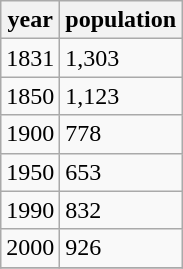<table class="wikitable">
<tr>
<th>year</th>
<th>population</th>
</tr>
<tr>
<td>1831</td>
<td>1,303</td>
</tr>
<tr>
<td>1850</td>
<td>1,123</td>
</tr>
<tr>
<td>1900</td>
<td>778</td>
</tr>
<tr>
<td>1950</td>
<td>653</td>
</tr>
<tr>
<td>1990</td>
<td>832</td>
</tr>
<tr>
<td>2000</td>
<td>926</td>
</tr>
<tr>
</tr>
</table>
